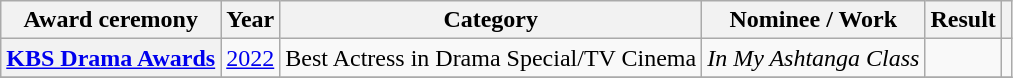<table class="wikitable plainrowheaders sortable">
<tr>
<th scope="col">Award ceremony</th>
<th scope="col">Year</th>
<th scope="col">Category</th>
<th scope="col">Nominee / Work</th>
<th scope="col">Result</th>
<th scope="col" class="unsortable"></th>
</tr>
<tr>
<th scope="row"  rowspan="1"><a href='#'>KBS Drama Awards</a></th>
<td><a href='#'>2022</a></td>
<td>Best Actress in Drama Special/TV Cinema</td>
<td><em>In My Ashtanga Class</em></td>
<td></td>
<td></td>
</tr>
<tr>
</tr>
</table>
